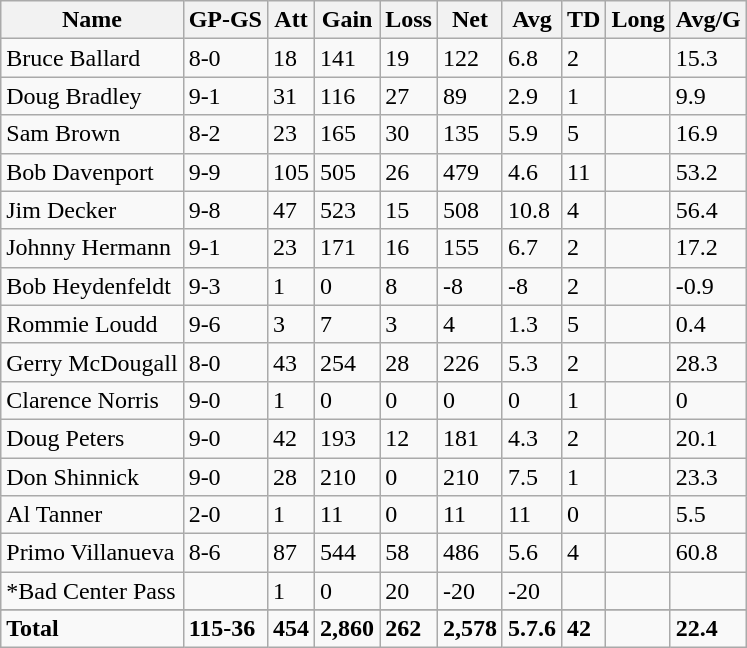<table class="wikitable collapsible collapsed sortable" style="white-space:nowrap;">
<tr>
<th>Name</th>
<th>GP-GS</th>
<th>Att</th>
<th>Gain</th>
<th>Loss</th>
<th>Net</th>
<th>Avg</th>
<th>TD</th>
<th>Long</th>
<th>Avg/G</th>
</tr>
<tr>
<td>Bruce Ballard</td>
<td>8-0</td>
<td>18</td>
<td>141</td>
<td>19</td>
<td>122</td>
<td>6.8</td>
<td>2</td>
<td></td>
<td>15.3</td>
</tr>
<tr>
<td>Doug Bradley</td>
<td>9-1</td>
<td>31</td>
<td>116</td>
<td>27</td>
<td>89</td>
<td>2.9</td>
<td>1</td>
<td></td>
<td>9.9</td>
</tr>
<tr>
<td>Sam Brown</td>
<td>8-2</td>
<td>23</td>
<td>165</td>
<td>30</td>
<td>135</td>
<td>5.9</td>
<td>5</td>
<td></td>
<td>16.9</td>
</tr>
<tr>
<td>Bob Davenport</td>
<td>9-9</td>
<td>105</td>
<td>505</td>
<td>26</td>
<td>479</td>
<td>4.6</td>
<td>11</td>
<td></td>
<td>53.2</td>
</tr>
<tr>
<td>Jim Decker</td>
<td>9-8</td>
<td>47</td>
<td>523</td>
<td>15</td>
<td>508</td>
<td>10.8</td>
<td>4</td>
<td></td>
<td>56.4</td>
</tr>
<tr>
<td>Johnny  Hermann</td>
<td>9-1</td>
<td>23</td>
<td>171</td>
<td>16</td>
<td>155</td>
<td>6.7</td>
<td>2</td>
<td></td>
<td>17.2</td>
</tr>
<tr>
<td>Bob Heydenfeldt</td>
<td>9-3</td>
<td>1</td>
<td>0</td>
<td>8</td>
<td>-8</td>
<td>-8</td>
<td>2</td>
<td></td>
<td>-0.9</td>
</tr>
<tr>
<td>Rommie Loudd</td>
<td>9-6</td>
<td>3</td>
<td>7</td>
<td>3</td>
<td>4</td>
<td>1.3</td>
<td>5</td>
<td></td>
<td>0.4</td>
</tr>
<tr>
<td>Gerry McDougall</td>
<td>8-0</td>
<td>43</td>
<td>254</td>
<td>28</td>
<td>226</td>
<td>5.3</td>
<td>2</td>
<td></td>
<td>28.3</td>
</tr>
<tr>
<td>Clarence Norris</td>
<td>9-0</td>
<td>1</td>
<td>0</td>
<td>0</td>
<td>0</td>
<td>0</td>
<td>1</td>
<td></td>
<td>0</td>
</tr>
<tr>
<td>Doug Peters</td>
<td>9-0</td>
<td>42</td>
<td>193</td>
<td>12</td>
<td>181</td>
<td>4.3</td>
<td>2</td>
<td></td>
<td>20.1</td>
</tr>
<tr>
<td>Don Shinnick</td>
<td>9-0</td>
<td>28</td>
<td>210</td>
<td>0</td>
<td>210</td>
<td>7.5</td>
<td>1</td>
<td></td>
<td>23.3</td>
</tr>
<tr>
<td>Al Tanner</td>
<td>2-0</td>
<td>1</td>
<td>11</td>
<td>0</td>
<td>11</td>
<td>11</td>
<td>0</td>
<td></td>
<td>5.5</td>
</tr>
<tr>
<td>Primo Villanueva</td>
<td>8-6</td>
<td>87</td>
<td>544</td>
<td>58</td>
<td>486</td>
<td>5.6</td>
<td>4</td>
<td></td>
<td>60.8</td>
</tr>
<tr>
<td>*Bad Center Pass</td>
<td></td>
<td>1</td>
<td>0</td>
<td>20</td>
<td>-20</td>
<td>-20</td>
<td></td>
<td></td>
<td></td>
</tr>
<tr>
</tr>
<tr class="sortbottom" style="font-weight:bold;">
<td>Total</td>
<td>115-36</td>
<td>454</td>
<td>2,860</td>
<td>262</td>
<td>2,578</td>
<td>5.7.6</td>
<td>42</td>
<td></td>
<td>22.4</td>
</tr>
</table>
